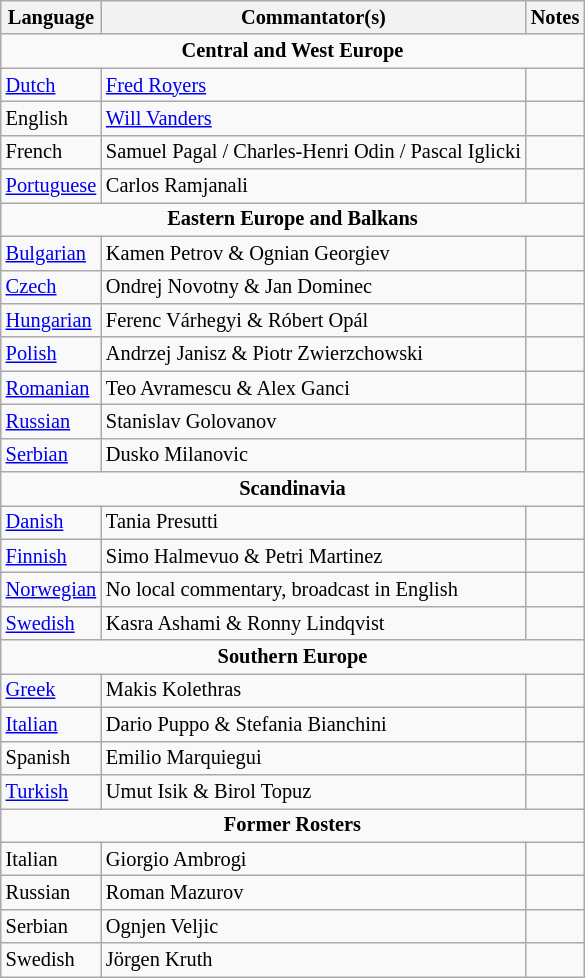<table class="wikitable sortable">
<tr style="font-size: 85%;">
<th>Language</th>
<th>Commantator(s)</th>
<th class="unsortable">Notes</th>
</tr>
<tr style="font-size: 85%;">
<td colspan="3" align="center"><strong>Central and West Europe</strong></td>
</tr>
<tr style="font-size: 85%;">
<td><a href='#'>Dutch</a></td>
<td><a href='#'>Fred Royers</a></td>
<td></td>
</tr>
<tr style="font-size: 85%;">
<td>English</td>
<td><a href='#'>Will Vanders</a></td>
<td></td>
</tr>
<tr style="font-size: 85%;">
<td>French</td>
<td>Samuel Pagal / Charles-Henri Odin / Pascal Iglicki</td>
<td></td>
</tr>
<tr style="font-size: 85%;">
<td><a href='#'>Portuguese</a></td>
<td>Carlos Ramjanali</td>
<td></td>
</tr>
<tr style="font-size: 85%;">
<td colspan="3" align="center"><strong>Eastern Europe and Balkans</strong></td>
</tr>
<tr style="font-size: 85%;">
<td><a href='#'>Bulgarian</a></td>
<td>Kamen Petrov & Ognian Georgiev</td>
<td></td>
</tr>
<tr style="font-size: 85%;">
<td><a href='#'>Czech</a></td>
<td>Ondrej Novotny & Jan Dominec</td>
<td></td>
</tr>
<tr style="font-size: 85%;">
<td><a href='#'>Hungarian</a></td>
<td>Ferenc Várhegyi & Róbert Opál</td>
<td></td>
</tr>
<tr style="font-size: 85%;">
<td><a href='#'>Polish</a></td>
<td>Andrzej Janisz & Piotr Zwierzchowski</td>
<td></td>
</tr>
<tr style="font-size: 85%;">
<td><a href='#'>Romanian</a></td>
<td>Teo Avramescu & Alex Ganci</td>
<td></td>
</tr>
<tr style="font-size: 85%;">
<td><a href='#'>Russian</a></td>
<td>Stanislav Golovanov</td>
<td></td>
</tr>
<tr style="font-size: 85%;">
<td><a href='#'>Serbian</a></td>
<td>Dusko Milanovic</td>
<td></td>
</tr>
<tr style="font-size: 85%;">
<td colspan="3" align="center"><strong>Scandinavia</strong></td>
</tr>
<tr style="font-size: 85%;">
<td><a href='#'>Danish</a></td>
<td>Tania Presutti</td>
<td></td>
</tr>
<tr style="font-size: 85%;">
<td><a href='#'>Finnish</a></td>
<td>Simo Halmevuo & Petri Martinez</td>
<td></td>
</tr>
<tr style="font-size: 85%;">
<td><a href='#'>Norwegian</a></td>
<td>No local commentary, broadcast in English</td>
<td></td>
</tr>
<tr style="font-size: 85%;">
<td><a href='#'>Swedish</a></td>
<td>Kasra Ashami & Ronny Lindqvist</td>
<td></td>
</tr>
<tr style="font-size: 85%;">
<td colspan="3" align="center"><strong>Southern Europe</strong></td>
</tr>
<tr style="font-size: 85%;">
<td><a href='#'>Greek</a></td>
<td>Makis Kolethras</td>
<td></td>
</tr>
<tr style="font-size: 85%;">
<td><a href='#'>Italian</a></td>
<td>Dario Puppo & Stefania Bianchini</td>
<td></td>
</tr>
<tr style="font-size: 85%;">
<td>Spanish</td>
<td>Emilio Marquiegui</td>
<td></td>
</tr>
<tr style="font-size: 85%;">
<td><a href='#'>Turkish</a></td>
<td>Umut Isik & Birol Topuz</td>
<td></td>
</tr>
<tr style="font-size: 85%;">
<td colspan="3" align="center"><strong>Former Rosters</strong></td>
</tr>
<tr style="font-size: 85%;">
<td>Italian</td>
<td>Giorgio Ambrogi</td>
<td></td>
</tr>
<tr style="font-size: 85%;">
<td>Russian</td>
<td>Roman Mazurov</td>
<td></td>
</tr>
<tr style="font-size: 85%;">
<td>Serbian</td>
<td>Ognjen Veljic</td>
<td></td>
</tr>
<tr style="font-size: 85%;">
<td>Swedish</td>
<td>Jörgen Kruth</td>
<td></td>
</tr>
</table>
